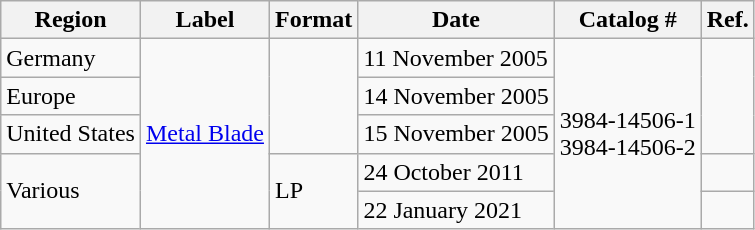<table class="wikitable">
<tr>
<th>Region</th>
<th>Label</th>
<th>Format</th>
<th>Date</th>
<th>Catalog #</th>
<th>Ref.</th>
</tr>
<tr>
<td>Germany</td>
<td rowspan="5"><a href='#'>Metal Blade</a></td>
<td rowspan="3"></td>
<td>11 November 2005</td>
<td rowspan="5">3984-14506-1 <br>3984-14506-2 </td>
<td rowspan="3"></td>
</tr>
<tr>
<td>Europe</td>
<td>14 November 2005</td>
</tr>
<tr>
<td>United States</td>
<td>15 November 2005</td>
</tr>
<tr>
<td rowspan="2">Various</td>
<td rowspan="2">LP</td>
<td>24 October 2011</td>
<td></td>
</tr>
<tr>
<td>22 January 2021</td>
<td></td>
</tr>
</table>
